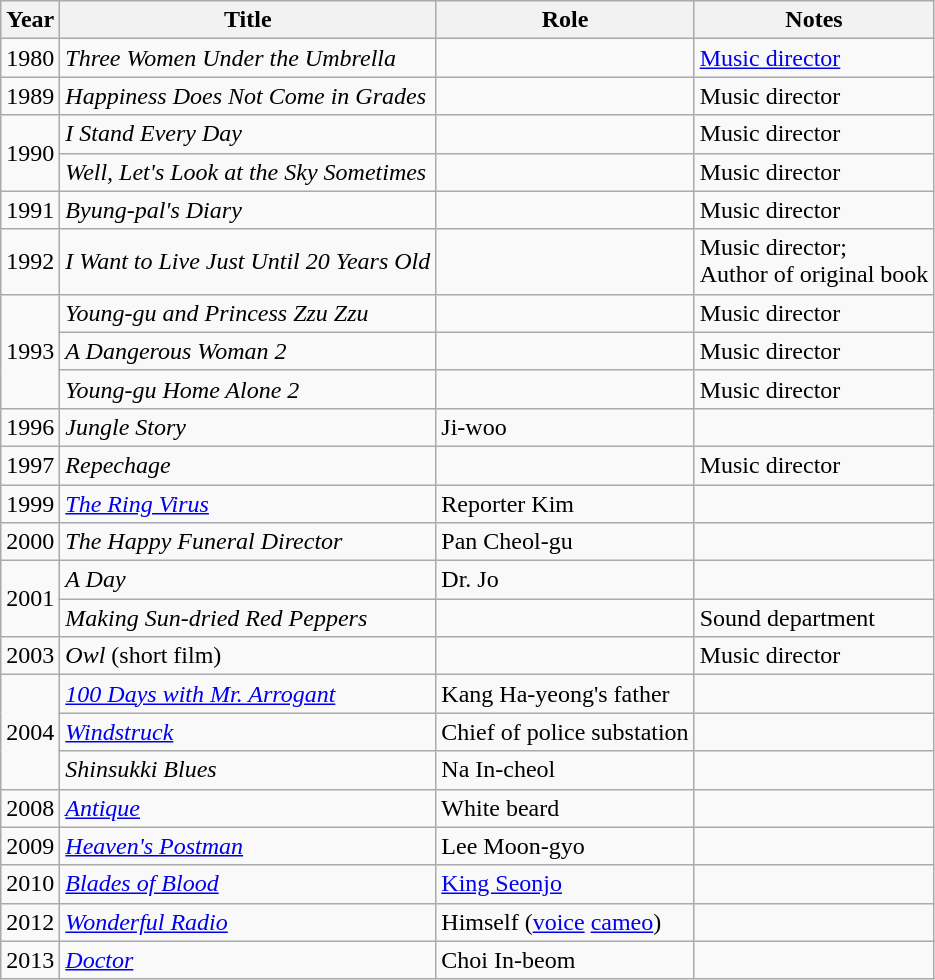<table class="wikitable" plainrowheaders sortable">
<tr>
<th scope="col">Year</th>
<th scope="col">Title</th>
<th scope="col">Role</th>
<th scope="col">Notes</th>
</tr>
<tr>
<td>1980</td>
<td><em>Three Women Under the Umbrella</em></td>
<td></td>
<td><a href='#'>Music director</a></td>
</tr>
<tr>
<td>1989</td>
<td><em>Happiness Does Not Come in Grades</em></td>
<td></td>
<td>Music director</td>
</tr>
<tr>
<td rowspan=2>1990</td>
<td><em>I Stand Every Day</em></td>
<td></td>
<td>Music director</td>
</tr>
<tr>
<td><em>Well, Let's Look at the Sky Sometimes</em></td>
<td></td>
<td>Music director</td>
</tr>
<tr>
<td>1991</td>
<td><em>Byung-pal's Diary</em></td>
<td></td>
<td>Music director</td>
</tr>
<tr>
<td>1992</td>
<td><em>I Want to Live Just Until 20 Years Old</em></td>
<td></td>
<td>Music director; <br> Author of original book</td>
</tr>
<tr>
<td rowspan=3>1993</td>
<td><em>Young-gu and Princess Zzu Zzu</em></td>
<td></td>
<td>Music director</td>
</tr>
<tr>
<td><em>A Dangerous Woman 2</em></td>
<td></td>
<td>Music director</td>
</tr>
<tr>
<td><em>Young-gu Home Alone 2</em></td>
<td></td>
<td>Music director</td>
</tr>
<tr>
<td>1996</td>
<td><em>Jungle Story</em></td>
<td>Ji-woo</td>
<td></td>
</tr>
<tr>
<td>1997</td>
<td><em>Repechage</em></td>
<td></td>
<td>Music director</td>
</tr>
<tr>
<td>1999</td>
<td><em><a href='#'>The Ring Virus</a></em></td>
<td>Reporter Kim</td>
<td></td>
</tr>
<tr>
<td>2000</td>
<td><em>The Happy Funeral Director</em></td>
<td>Pan Cheol-gu</td>
<td></td>
</tr>
<tr>
<td rowspan=2>2001</td>
<td><em>A Day</em></td>
<td>Dr. Jo</td>
<td></td>
</tr>
<tr>
<td><em>Making Sun-dried Red Peppers</em></td>
<td></td>
<td>Sound department</td>
</tr>
<tr>
<td>2003</td>
<td><em>Owl</em> (short film)</td>
<td></td>
<td>Music director</td>
</tr>
<tr>
<td rowspan=3>2004</td>
<td><em><a href='#'>100 Days with Mr. Arrogant</a></em></td>
<td>Kang Ha-yeong's father</td>
<td></td>
</tr>
<tr>
<td><em><a href='#'>Windstruck</a></em></td>
<td>Chief of police substation</td>
<td></td>
</tr>
<tr>
<td><em>Shinsukki Blues</em></td>
<td>Na In-cheol</td>
<td></td>
</tr>
<tr>
<td>2008</td>
<td><em><a href='#'>Antique</a></em></td>
<td>White beard</td>
<td></td>
</tr>
<tr>
<td>2009</td>
<td><em><a href='#'>Heaven's Postman</a></em></td>
<td>Lee Moon-gyo</td>
<td></td>
</tr>
<tr>
<td>2010</td>
<td><em><a href='#'>Blades of Blood</a></em></td>
<td><a href='#'>King Seonjo</a></td>
<td></td>
</tr>
<tr>
<td>2012</td>
<td><em><a href='#'>Wonderful Radio</a></em></td>
<td>Himself (<a href='#'>voice</a> <a href='#'>cameo</a>)</td>
<td></td>
</tr>
<tr>
<td>2013</td>
<td><em><a href='#'>Doctor</a></em></td>
<td>Choi In-beom</td>
<td></td>
</tr>
</table>
